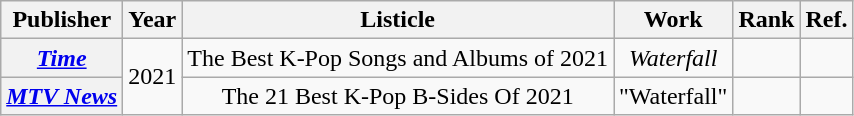<table class="wikitable plainrowheaders" style="text-align:center">
<tr>
<th scope="col">Publisher</th>
<th scope="col">Year</th>
<th scope="col">Listicle</th>
<th scope="col">Work</th>
<th scope="col">Rank</th>
<th scope="col" class="unsortable">Ref.</th>
</tr>
<tr>
<th scope="row"><em><a href='#'>Time</a></em></th>
<td rowspan="2">2021</td>
<td>The Best K-Pop Songs and Albums of 2021</td>
<td><em>Waterfall</em></td>
<td></td>
<td></td>
</tr>
<tr>
<th scope="row"><em><a href='#'>MTV News</a></em></th>
<td>The 21 Best K-Pop B-Sides Of 2021</td>
<td>"Waterfall"</td>
<td></td>
<td></td>
</tr>
</table>
